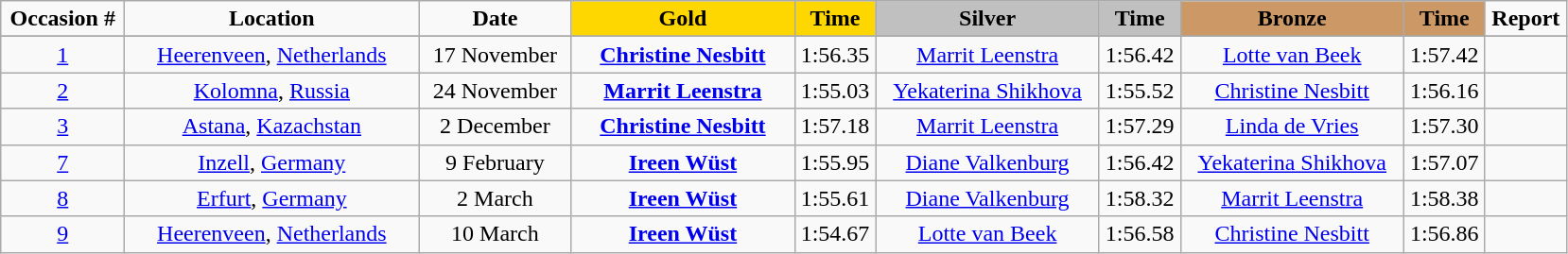<table class="wikitable">
<tr>
<td width="80" align="center"><strong>Occasion #</strong></td>
<td width="200" align="center"><strong>Location</strong></td>
<td width="100" align="center"><strong>Date</strong></td>
<td width="150" bgcolor="gold" align="center"><strong>Gold</strong></td>
<td width="50" bgcolor="gold" align="center"><strong>Time</strong></td>
<td width="150" bgcolor="silver" align="center"><strong>Silver</strong></td>
<td width="50" bgcolor="silver" align="center"><strong>Time</strong></td>
<td width="150" bgcolor="#CC9966" align="center"><strong>Bronze</strong></td>
<td width="50" bgcolor="#CC9966" align="center"><strong>Time</strong></td>
<td width="50" align="center"><strong>Report</strong></td>
</tr>
<tr bgcolor="#cccccc">
</tr>
<tr>
<td align="center"><a href='#'>1</a></td>
<td align="center"><a href='#'>Heerenveen</a>, <a href='#'>Netherlands</a></td>
<td align="center">17 November</td>
<td align="center"><strong><a href='#'>Christine Nesbitt</a></strong><br><small></small></td>
<td align="center">1:56.35</td>
<td align="center"><a href='#'>Marrit Leenstra</a><br><small></small></td>
<td align="center">1:56.42</td>
<td align="center"><a href='#'>Lotte van Beek</a><br><small></small></td>
<td align="center">1:57.42</td>
<td align="center"></td>
</tr>
<tr>
<td align="center"><a href='#'>2</a></td>
<td align="center"><a href='#'>Kolomna</a>, <a href='#'>Russia</a></td>
<td align="center">24 November</td>
<td align="center"><strong><a href='#'>Marrit Leenstra</a></strong><br><small></small></td>
<td align="center">1:55.03</td>
<td align="center"><a href='#'>Yekaterina Shikhova</a><br><small></small></td>
<td align="center">1:55.52</td>
<td align="center"><a href='#'>Christine Nesbitt</a><br><small></small></td>
<td align="center">1:56.16</td>
<td align="center"></td>
</tr>
<tr>
<td align="center"><a href='#'>3</a></td>
<td align="center"><a href='#'>Astana</a>, <a href='#'>Kazachstan</a></td>
<td align="center">2 December</td>
<td align="center"><strong><a href='#'>Christine Nesbitt</a></strong><br><small></small></td>
<td align="center">1:57.18</td>
<td align="center"><a href='#'>Marrit Leenstra</a><br><small></small></td>
<td align="center">1:57.29</td>
<td align="center"><a href='#'>Linda de Vries</a><br><small></small></td>
<td align="center">1:57.30</td>
<td align="center"></td>
</tr>
<tr>
<td align="center"><a href='#'>7</a></td>
<td align="center"><a href='#'>Inzell</a>, <a href='#'>Germany</a></td>
<td align="center">9 February</td>
<td align="center"><strong><a href='#'>Ireen Wüst</a></strong><br><small></small></td>
<td align="center">1:55.95</td>
<td align="center"><a href='#'>Diane Valkenburg</a><br><small></small></td>
<td align="center">1:56.42</td>
<td align="center"><a href='#'>Yekaterina Shikhova</a><br><small></small></td>
<td align="center">1:57.07</td>
<td align="center"></td>
</tr>
<tr>
<td align="center"><a href='#'>8</a></td>
<td align="center"><a href='#'>Erfurt</a>, <a href='#'>Germany</a></td>
<td align="center">2 March</td>
<td align="center"><strong><a href='#'>Ireen Wüst</a></strong><br><small></small></td>
<td align="center">1:55.61</td>
<td align="center"><a href='#'>Diane Valkenburg</a><br><small></small></td>
<td align="center">1:58.32</td>
<td align="center"><a href='#'>Marrit Leenstra</a><br><small></small></td>
<td align="center">1:58.38</td>
<td align="center"></td>
</tr>
<tr>
<td align="center"><a href='#'>9</a></td>
<td align="center"><a href='#'>Heerenveen</a>, <a href='#'>Netherlands</a></td>
<td align="center">10 March</td>
<td align="center"><strong><a href='#'>Ireen Wüst</a></strong><br><small></small></td>
<td align="center">1:54.67</td>
<td align="center"><a href='#'>Lotte van Beek</a><br><small></small></td>
<td align="center">1:56.58</td>
<td align="center"><a href='#'>Christine Nesbitt</a><br><small></small></td>
<td align="center">1:56.86</td>
<td align="center"></td>
</tr>
</table>
